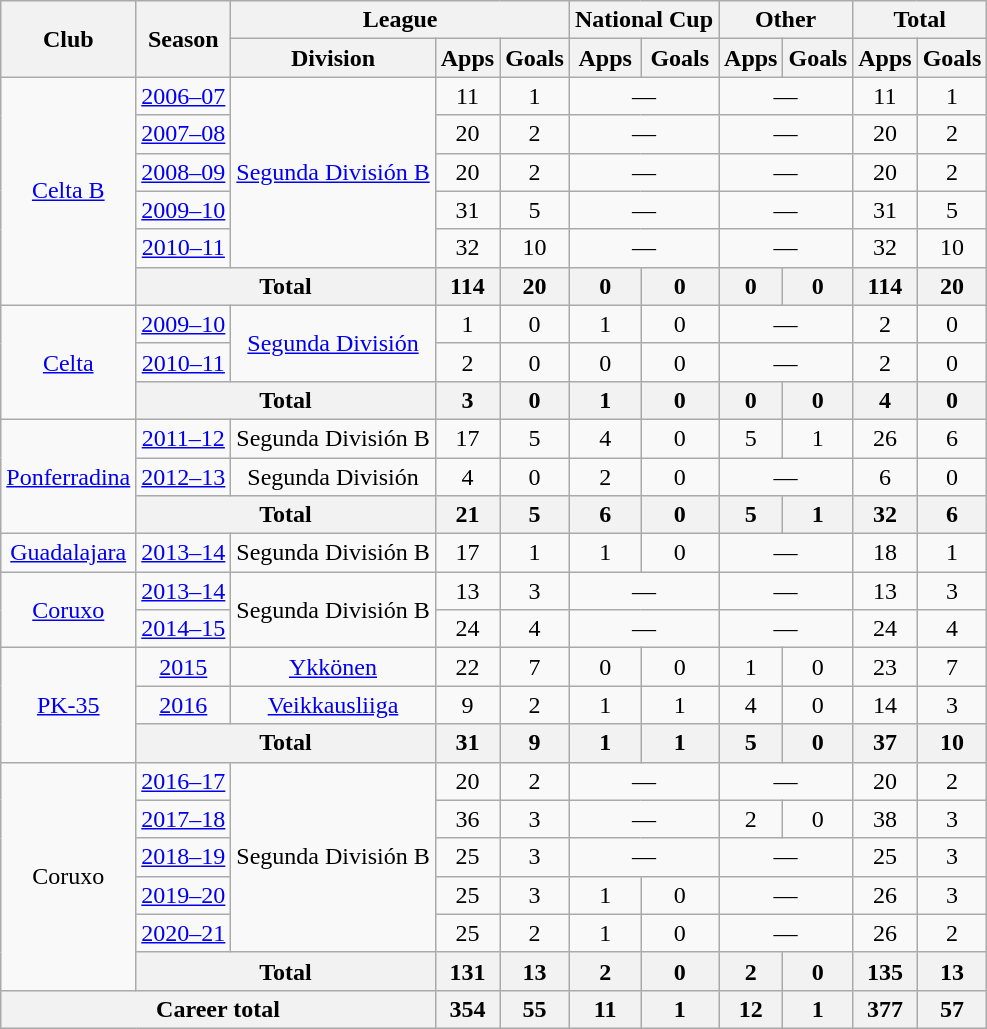<table class="wikitable" style="text-align:center">
<tr>
<th rowspan="2">Club</th>
<th rowspan="2">Season</th>
<th colspan="3">League</th>
<th colspan="2">National Cup</th>
<th colspan="2">Other</th>
<th colspan="2">Total</th>
</tr>
<tr>
<th>Division</th>
<th>Apps</th>
<th>Goals</th>
<th>Apps</th>
<th>Goals</th>
<th>Apps</th>
<th>Goals</th>
<th>Apps</th>
<th>Goals</th>
</tr>
<tr>
<td rowspan="6"><a href='#'>Celta B</a></td>
<td><a href='#'>2006–07</a></td>
<td rowspan="5"><a href='#'>Segunda División B</a></td>
<td>11</td>
<td>1</td>
<td colspan="2">—</td>
<td colspan="2">—</td>
<td>11</td>
<td>1</td>
</tr>
<tr>
<td><a href='#'>2007–08</a></td>
<td>20</td>
<td>2</td>
<td colspan="2">—</td>
<td colspan="2">—</td>
<td>20</td>
<td>2</td>
</tr>
<tr>
<td><a href='#'>2008–09</a></td>
<td>20</td>
<td>2</td>
<td colspan="2">—</td>
<td colspan="2">—</td>
<td>20</td>
<td>2</td>
</tr>
<tr>
<td><a href='#'>2009–10</a></td>
<td>31</td>
<td>5</td>
<td colspan="2">—</td>
<td colspan="2">—</td>
<td>31</td>
<td>5</td>
</tr>
<tr>
<td><a href='#'>2010–11</a></td>
<td>32</td>
<td>10</td>
<td colspan="2">—</td>
<td colspan="2">—</td>
<td>32</td>
<td>10</td>
</tr>
<tr>
<th colspan="2">Total</th>
<th>114</th>
<th>20</th>
<th>0</th>
<th>0</th>
<th>0</th>
<th>0</th>
<th>114</th>
<th>20</th>
</tr>
<tr>
<td rowspan="3"><a href='#'>Celta</a></td>
<td><a href='#'>2009–10</a></td>
<td rowspan="2"><a href='#'>Segunda División</a></td>
<td>1</td>
<td>0</td>
<td>1</td>
<td>0</td>
<td colspan="2">—</td>
<td>2</td>
<td>0</td>
</tr>
<tr>
<td><a href='#'>2010–11</a></td>
<td>2</td>
<td>0</td>
<td>0</td>
<td>0</td>
<td colspan="2">—</td>
<td>2</td>
<td>0</td>
</tr>
<tr>
<th colspan="2">Total</th>
<th>3</th>
<th>0</th>
<th>1</th>
<th>0</th>
<th>0</th>
<th>0</th>
<th>4</th>
<th>0</th>
</tr>
<tr>
<td rowspan="3"><a href='#'>Ponferradina</a></td>
<td><a href='#'>2011–12</a></td>
<td>Segunda División B</td>
<td>17</td>
<td>5</td>
<td>4</td>
<td>0</td>
<td>5</td>
<td>1</td>
<td>26</td>
<td>6</td>
</tr>
<tr>
<td><a href='#'>2012–13</a></td>
<td>Segunda División</td>
<td>4</td>
<td>0</td>
<td>2</td>
<td>0</td>
<td colspan="2">—</td>
<td>6</td>
<td>0</td>
</tr>
<tr>
<th colspan="2">Total</th>
<th>21</th>
<th>5</th>
<th>6</th>
<th>0</th>
<th>5</th>
<th>1</th>
<th>32</th>
<th>6</th>
</tr>
<tr>
<td><a href='#'>Guadalajara</a></td>
<td><a href='#'>2013–14</a></td>
<td>Segunda División B</td>
<td>17</td>
<td>1</td>
<td>1</td>
<td>0</td>
<td colspan="2">—</td>
<td>18</td>
<td>1</td>
</tr>
<tr>
<td rowspan="2"><a href='#'>Coruxo</a></td>
<td><a href='#'>2013–14</a></td>
<td rowspan="2">Segunda División B</td>
<td>13</td>
<td>3</td>
<td colspan="2">—</td>
<td colspan="2">—</td>
<td>13</td>
<td>3</td>
</tr>
<tr>
<td><a href='#'>2014–15</a></td>
<td>24</td>
<td>4</td>
<td colspan="2">—</td>
<td colspan="2">—</td>
<td>24</td>
<td>4</td>
</tr>
<tr>
<td rowspan="3"><a href='#'>PK-35</a></td>
<td><a href='#'>2015</a></td>
<td><a href='#'>Ykkönen</a></td>
<td>22</td>
<td>7</td>
<td>0</td>
<td>0</td>
<td>1</td>
<td>0</td>
<td>23</td>
<td>7</td>
</tr>
<tr>
<td><a href='#'>2016</a></td>
<td><a href='#'>Veikkausliiga</a></td>
<td>9</td>
<td>2</td>
<td>1</td>
<td>1</td>
<td>4</td>
<td>0</td>
<td>14</td>
<td>3</td>
</tr>
<tr>
<th colspan="2">Total</th>
<th>31</th>
<th>9</th>
<th>1</th>
<th>1</th>
<th>5</th>
<th>0</th>
<th>37</th>
<th>10</th>
</tr>
<tr>
<td rowspan="6">Coruxo</td>
<td><a href='#'>2016–17</a></td>
<td rowspan="5">Segunda División B</td>
<td>20</td>
<td>2</td>
<td colspan="2">—</td>
<td colspan="2">—</td>
<td>20</td>
<td>2</td>
</tr>
<tr>
<td><a href='#'>2017–18</a></td>
<td>36</td>
<td>3</td>
<td colspan="2">—</td>
<td>2</td>
<td>0</td>
<td>38</td>
<td>3</td>
</tr>
<tr>
<td><a href='#'>2018–19</a></td>
<td>25</td>
<td>3</td>
<td colspan="2">—</td>
<td colspan="2">—</td>
<td>25</td>
<td>3</td>
</tr>
<tr>
<td><a href='#'>2019–20</a></td>
<td>25</td>
<td>3</td>
<td>1</td>
<td>0</td>
<td colspan="2">—</td>
<td>26</td>
<td>3</td>
</tr>
<tr>
<td><a href='#'>2020–21</a></td>
<td>25</td>
<td>2</td>
<td>1</td>
<td>0</td>
<td colspan="2">—</td>
<td>26</td>
<td>2</td>
</tr>
<tr>
<th colspan="2">Total</th>
<th>131</th>
<th>13</th>
<th>2</th>
<th>0</th>
<th>2</th>
<th>0</th>
<th>135</th>
<th>13</th>
</tr>
<tr>
<th colspan="3">Career total</th>
<th>354</th>
<th>55</th>
<th>11</th>
<th>1</th>
<th>12</th>
<th>1</th>
<th>377</th>
<th>57</th>
</tr>
</table>
